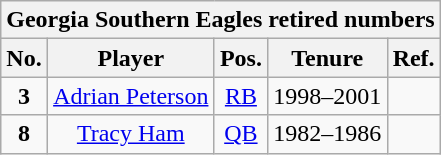<table class="wikitable" style="text-align:center">
<tr>
<th colspan=5 style =><strong>Georgia Southern Eagles retired numbers</strong></th>
</tr>
<tr>
<th style = >No.</th>
<th style = >Player</th>
<th style = >Pos.</th>
<th style = >Tenure</th>
<th style = >Ref.</th>
</tr>
<tr>
<td><strong>3</strong></td>
<td><a href='#'>Adrian Peterson</a></td>
<td><a href='#'>RB</a></td>
<td>1998–2001</td>
<td></td>
</tr>
<tr>
<td><strong>8</strong></td>
<td><a href='#'>Tracy Ham</a></td>
<td><a href='#'>QB</a></td>
<td>1982–1986</td>
<td></td>
</tr>
</table>
